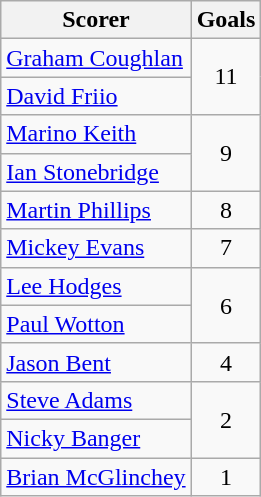<table class="wikitable">
<tr>
<th>Scorer</th>
<th>Goals</th>
</tr>
<tr>
<td> <a href='#'>Graham Coughlan</a></td>
<td rowspan="2" align=center>11</td>
</tr>
<tr>
<td> <a href='#'>David Friio</a></td>
</tr>
<tr>
<td> <a href='#'>Marino Keith</a></td>
<td rowspan="2" align=center>9</td>
</tr>
<tr>
<td> <a href='#'>Ian Stonebridge</a></td>
</tr>
<tr>
<td> <a href='#'>Martin Phillips</a></td>
<td align=center>8</td>
</tr>
<tr>
<td> <a href='#'>Mickey Evans</a></td>
<td align=center>7</td>
</tr>
<tr>
<td> <a href='#'>Lee Hodges</a></td>
<td rowspan="2" align=center>6</td>
</tr>
<tr>
<td> <a href='#'>Paul Wotton</a></td>
</tr>
<tr>
<td> <a href='#'>Jason Bent</a></td>
<td align=center>4</td>
</tr>
<tr>
<td> <a href='#'>Steve Adams</a></td>
<td rowspan="2" align=center>2</td>
</tr>
<tr>
<td> <a href='#'>Nicky Banger</a></td>
</tr>
<tr>
<td> <a href='#'>Brian McGlinchey</a></td>
<td rowspan="2" align=center>1</td>
</tr>
</table>
